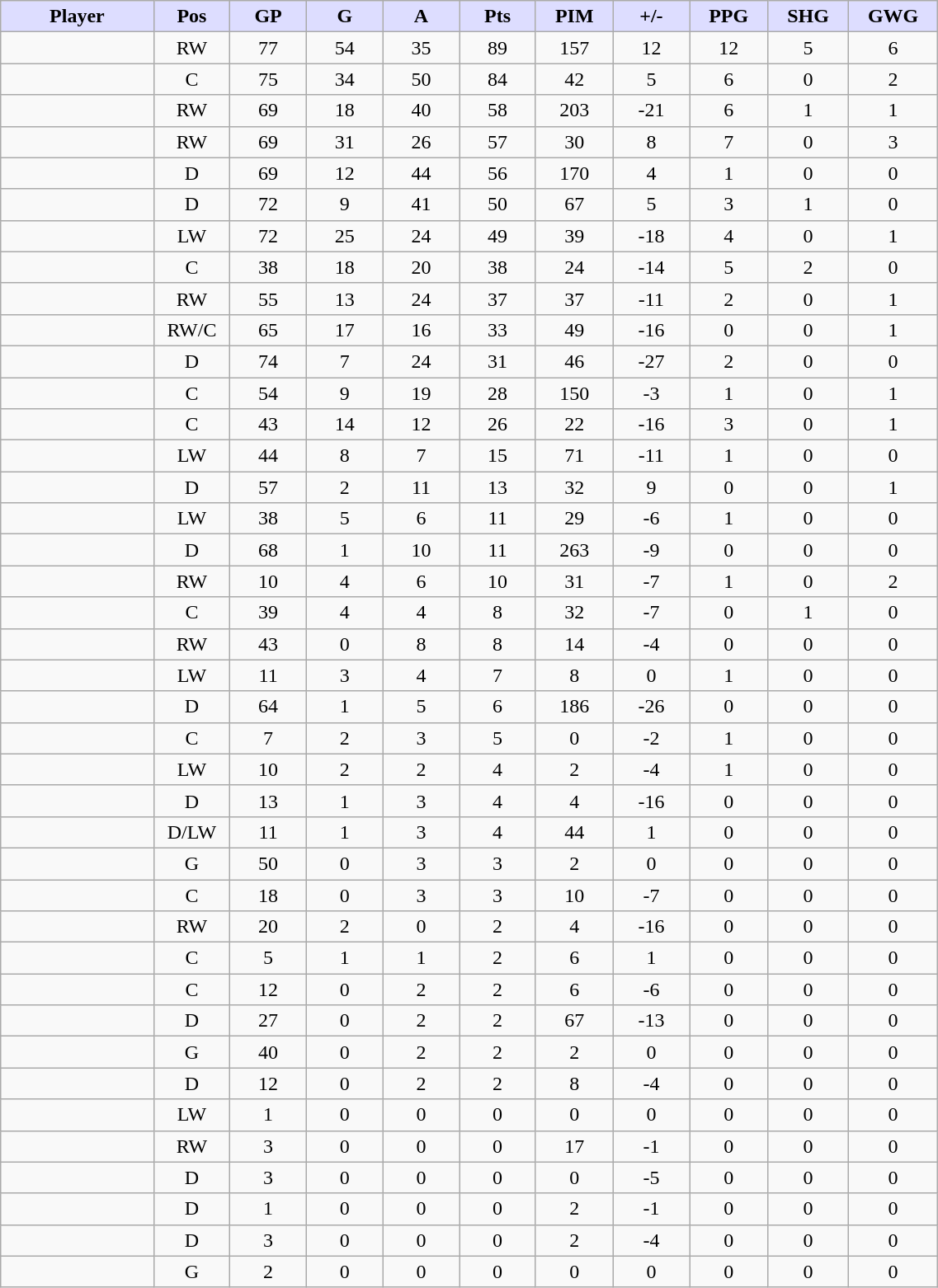<table style="width:60%;" class="wikitable sortable">
<tr style="text-align:center;">
<th style="background:#ddf; width:10%;">Player</th>
<th style="background:#ddf; width:3%;" title="Position">Pos</th>
<th style="background:#ddf; width:5%;" title="Games played">GP</th>
<th style="background:#ddf; width:5%;" title="Goals">G</th>
<th style="background:#ddf; width:5%;" title="Assists">A</th>
<th style="background:#ddf; width:5%;" title="Points">Pts</th>
<th style="background:#ddf; width:5%;" title="Penalties in Minutes">PIM</th>
<th style="background:#ddf; width:5%;" title="Plus/Minus">+/-</th>
<th style="background:#ddf; width:5%;" title="Power Play Goals">PPG</th>
<th style="background:#ddf; width:5%;" title="Short-handed Goals">SHG</th>
<th style="background:#ddf; width:5%;" title="Game-winning Goals">GWG</th>
</tr>
<tr style="text-align:center;">
<td style="text-align:right;"></td>
<td>RW</td>
<td>77</td>
<td>54</td>
<td>35</td>
<td>89</td>
<td>157</td>
<td>12</td>
<td>12</td>
<td>5</td>
<td>6</td>
</tr>
<tr style="text-align:center;">
<td style="text-align:right;"></td>
<td>C</td>
<td>75</td>
<td>34</td>
<td>50</td>
<td>84</td>
<td>42</td>
<td>5</td>
<td>6</td>
<td>0</td>
<td>2</td>
</tr>
<tr style="text-align:center;">
<td style="text-align:right;"></td>
<td>RW</td>
<td>69</td>
<td>18</td>
<td>40</td>
<td>58</td>
<td>203</td>
<td>-21</td>
<td>6</td>
<td>1</td>
<td>1</td>
</tr>
<tr style="text-align:center;">
<td style="text-align:right;"></td>
<td>RW</td>
<td>69</td>
<td>31</td>
<td>26</td>
<td>57</td>
<td>30</td>
<td>8</td>
<td>7</td>
<td>0</td>
<td>3</td>
</tr>
<tr style="text-align:center;">
<td style="text-align:right;"></td>
<td>D</td>
<td>69</td>
<td>12</td>
<td>44</td>
<td>56</td>
<td>170</td>
<td>4</td>
<td>1</td>
<td>0</td>
<td>0</td>
</tr>
<tr style="text-align:center;">
<td style="text-align:right;"></td>
<td>D</td>
<td>72</td>
<td>9</td>
<td>41</td>
<td>50</td>
<td>67</td>
<td>5</td>
<td>3</td>
<td>1</td>
<td>0</td>
</tr>
<tr style="text-align:center;">
<td style="text-align:right;"></td>
<td>LW</td>
<td>72</td>
<td>25</td>
<td>24</td>
<td>49</td>
<td>39</td>
<td>-18</td>
<td>4</td>
<td>0</td>
<td>1</td>
</tr>
<tr style="text-align:center;">
<td style="text-align:right;"></td>
<td>C</td>
<td>38</td>
<td>18</td>
<td>20</td>
<td>38</td>
<td>24</td>
<td>-14</td>
<td>5</td>
<td>2</td>
<td>0</td>
</tr>
<tr style="text-align:center;">
<td style="text-align:right;"></td>
<td>RW</td>
<td>55</td>
<td>13</td>
<td>24</td>
<td>37</td>
<td>37</td>
<td>-11</td>
<td>2</td>
<td>0</td>
<td>1</td>
</tr>
<tr style="text-align:center;">
<td style="text-align:right;"></td>
<td>RW/C</td>
<td>65</td>
<td>17</td>
<td>16</td>
<td>33</td>
<td>49</td>
<td>-16</td>
<td>0</td>
<td>0</td>
<td>1</td>
</tr>
<tr style="text-align:center;">
<td style="text-align:right;"></td>
<td>D</td>
<td>74</td>
<td>7</td>
<td>24</td>
<td>31</td>
<td>46</td>
<td>-27</td>
<td>2</td>
<td>0</td>
<td>0</td>
</tr>
<tr style="text-align:center;">
<td style="text-align:right;"></td>
<td>C</td>
<td>54</td>
<td>9</td>
<td>19</td>
<td>28</td>
<td>150</td>
<td>-3</td>
<td>1</td>
<td>0</td>
<td>1</td>
</tr>
<tr style="text-align:center;">
<td style="text-align:right;"></td>
<td>C</td>
<td>43</td>
<td>14</td>
<td>12</td>
<td>26</td>
<td>22</td>
<td>-16</td>
<td>3</td>
<td>0</td>
<td>1</td>
</tr>
<tr style="text-align:center;">
<td style="text-align:right;"></td>
<td>LW</td>
<td>44</td>
<td>8</td>
<td>7</td>
<td>15</td>
<td>71</td>
<td>-11</td>
<td>1</td>
<td>0</td>
<td>0</td>
</tr>
<tr style="text-align:center;">
<td style="text-align:right;"></td>
<td>D</td>
<td>57</td>
<td>2</td>
<td>11</td>
<td>13</td>
<td>32</td>
<td>9</td>
<td>0</td>
<td>0</td>
<td>1</td>
</tr>
<tr style="text-align:center;">
<td style="text-align:right;"></td>
<td>LW</td>
<td>38</td>
<td>5</td>
<td>6</td>
<td>11</td>
<td>29</td>
<td>-6</td>
<td>1</td>
<td>0</td>
<td>0</td>
</tr>
<tr style="text-align:center;">
<td style="text-align:right;"></td>
<td>D</td>
<td>68</td>
<td>1</td>
<td>10</td>
<td>11</td>
<td>263</td>
<td>-9</td>
<td>0</td>
<td>0</td>
<td>0</td>
</tr>
<tr style="text-align:center;">
<td style="text-align:right;"></td>
<td>RW</td>
<td>10</td>
<td>4</td>
<td>6</td>
<td>10</td>
<td>31</td>
<td>-7</td>
<td>1</td>
<td>0</td>
<td>2</td>
</tr>
<tr style="text-align:center;">
<td style="text-align:right;"></td>
<td>C</td>
<td>39</td>
<td>4</td>
<td>4</td>
<td>8</td>
<td>32</td>
<td>-7</td>
<td>0</td>
<td>1</td>
<td>0</td>
</tr>
<tr style="text-align:center;">
<td style="text-align:right;"></td>
<td>RW</td>
<td>43</td>
<td>0</td>
<td>8</td>
<td>8</td>
<td>14</td>
<td>-4</td>
<td>0</td>
<td>0</td>
<td>0</td>
</tr>
<tr style="text-align:center;">
<td style="text-align:right;"></td>
<td>LW</td>
<td>11</td>
<td>3</td>
<td>4</td>
<td>7</td>
<td>8</td>
<td>0</td>
<td>1</td>
<td>0</td>
<td>0</td>
</tr>
<tr style="text-align:center;">
<td style="text-align:right;"></td>
<td>D</td>
<td>64</td>
<td>1</td>
<td>5</td>
<td>6</td>
<td>186</td>
<td>-26</td>
<td>0</td>
<td>0</td>
<td>0</td>
</tr>
<tr style="text-align:center;">
<td style="text-align:right;"></td>
<td>C</td>
<td>7</td>
<td>2</td>
<td>3</td>
<td>5</td>
<td>0</td>
<td>-2</td>
<td>1</td>
<td>0</td>
<td>0</td>
</tr>
<tr style="text-align:center;">
<td style="text-align:right;"></td>
<td>LW</td>
<td>10</td>
<td>2</td>
<td>2</td>
<td>4</td>
<td>2</td>
<td>-4</td>
<td>1</td>
<td>0</td>
<td>0</td>
</tr>
<tr style="text-align:center;">
<td style="text-align:right;"></td>
<td>D</td>
<td>13</td>
<td>1</td>
<td>3</td>
<td>4</td>
<td>4</td>
<td>-16</td>
<td>0</td>
<td>0</td>
<td>0</td>
</tr>
<tr style="text-align:center;">
<td style="text-align:right;"></td>
<td>D/LW</td>
<td>11</td>
<td>1</td>
<td>3</td>
<td>4</td>
<td>44</td>
<td>1</td>
<td>0</td>
<td>0</td>
<td>0</td>
</tr>
<tr style="text-align:center;">
<td style="text-align:right;"></td>
<td>G</td>
<td>50</td>
<td>0</td>
<td>3</td>
<td>3</td>
<td>2</td>
<td>0</td>
<td>0</td>
<td>0</td>
<td>0</td>
</tr>
<tr style="text-align:center;">
<td style="text-align:right;"></td>
<td>C</td>
<td>18</td>
<td>0</td>
<td>3</td>
<td>3</td>
<td>10</td>
<td>-7</td>
<td>0</td>
<td>0</td>
<td>0</td>
</tr>
<tr style="text-align:center;">
<td style="text-align:right;"></td>
<td>RW</td>
<td>20</td>
<td>2</td>
<td>0</td>
<td>2</td>
<td>4</td>
<td>-16</td>
<td>0</td>
<td>0</td>
<td>0</td>
</tr>
<tr style="text-align:center;">
<td style="text-align:right;"></td>
<td>C</td>
<td>5</td>
<td>1</td>
<td>1</td>
<td>2</td>
<td>6</td>
<td>1</td>
<td>0</td>
<td>0</td>
<td>0</td>
</tr>
<tr style="text-align:center;">
<td style="text-align:right;"></td>
<td>C</td>
<td>12</td>
<td>0</td>
<td>2</td>
<td>2</td>
<td>6</td>
<td>-6</td>
<td>0</td>
<td>0</td>
<td>0</td>
</tr>
<tr style="text-align:center;">
<td style="text-align:right;"></td>
<td>D</td>
<td>27</td>
<td>0</td>
<td>2</td>
<td>2</td>
<td>67</td>
<td>-13</td>
<td>0</td>
<td>0</td>
<td>0</td>
</tr>
<tr style="text-align:center;">
<td style="text-align:right;"></td>
<td>G</td>
<td>40</td>
<td>0</td>
<td>2</td>
<td>2</td>
<td>2</td>
<td>0</td>
<td>0</td>
<td>0</td>
<td>0</td>
</tr>
<tr style="text-align:center;">
<td style="text-align:right;"></td>
<td>D</td>
<td>12</td>
<td>0</td>
<td>2</td>
<td>2</td>
<td>8</td>
<td>-4</td>
<td>0</td>
<td>0</td>
<td>0</td>
</tr>
<tr style="text-align:center;">
<td style="text-align:right;"></td>
<td>LW</td>
<td>1</td>
<td>0</td>
<td>0</td>
<td>0</td>
<td>0</td>
<td>0</td>
<td>0</td>
<td>0</td>
<td>0</td>
</tr>
<tr style="text-align:center;">
<td style="text-align:right;"></td>
<td>RW</td>
<td>3</td>
<td>0</td>
<td>0</td>
<td>0</td>
<td>17</td>
<td>-1</td>
<td>0</td>
<td>0</td>
<td>0</td>
</tr>
<tr style="text-align:center;">
<td style="text-align:right;"></td>
<td>D</td>
<td>3</td>
<td>0</td>
<td>0</td>
<td>0</td>
<td>0</td>
<td>-5</td>
<td>0</td>
<td>0</td>
<td>0</td>
</tr>
<tr style="text-align:center;">
<td style="text-align:right;"></td>
<td>D</td>
<td>1</td>
<td>0</td>
<td>0</td>
<td>0</td>
<td>2</td>
<td>-1</td>
<td>0</td>
<td>0</td>
<td>0</td>
</tr>
<tr style="text-align:center;">
<td style="text-align:right;"></td>
<td>D</td>
<td>3</td>
<td>0</td>
<td>0</td>
<td>0</td>
<td>2</td>
<td>-4</td>
<td>0</td>
<td>0</td>
<td>0</td>
</tr>
<tr style="text-align:center;">
<td style="text-align:right;"></td>
<td>G</td>
<td>2</td>
<td>0</td>
<td>0</td>
<td>0</td>
<td>0</td>
<td>0</td>
<td>0</td>
<td>0</td>
<td>0</td>
</tr>
</table>
